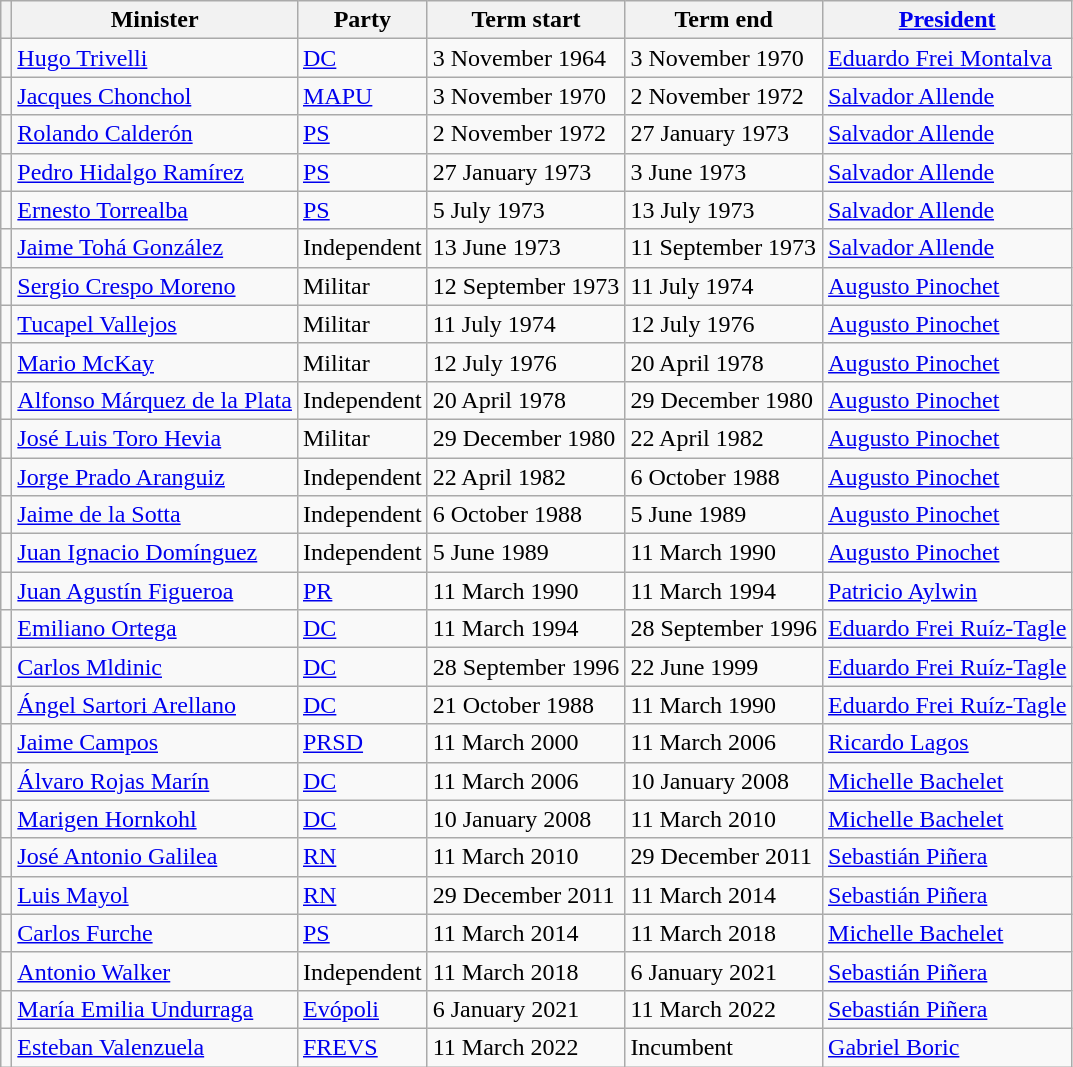<table class="wikitable">
<tr>
<th></th>
<th>Minister</th>
<th>Party</th>
<th>Term start</th>
<th>Term end</th>
<th><a href='#'>President</a></th>
</tr>
<tr>
<td></td>
<td><a href='#'>Hugo Trivelli</a></td>
<td><a href='#'>DC</a></td>
<td>3 November 1964</td>
<td>3 November 1970</td>
<td><a href='#'>Eduardo Frei Montalva</a></td>
</tr>
<tr>
<td></td>
<td><a href='#'>Jacques Chonchol</a></td>
<td><a href='#'>MAPU</a></td>
<td>3 November 1970</td>
<td>2 November 1972</td>
<td><a href='#'>Salvador Allende</a></td>
</tr>
<tr>
<td></td>
<td><a href='#'>Rolando Calderón</a></td>
<td><a href='#'>PS</a></td>
<td>2 November 1972</td>
<td>27 January 1973</td>
<td><a href='#'>Salvador Allende</a></td>
</tr>
<tr>
<td></td>
<td><a href='#'>Pedro Hidalgo Ramírez</a></td>
<td><a href='#'>PS</a></td>
<td>27 January 1973</td>
<td>3 June 1973</td>
<td><a href='#'>Salvador Allende</a></td>
</tr>
<tr>
<td></td>
<td><a href='#'>Ernesto Torrealba</a></td>
<td><a href='#'>PS</a></td>
<td>5 July 1973</td>
<td>13 July 1973</td>
<td><a href='#'>Salvador Allende</a></td>
</tr>
<tr>
<td></td>
<td><a href='#'>Jaime Tohá González</a></td>
<td>Independent</td>
<td>13 June 1973</td>
<td>11 September 1973</td>
<td><a href='#'>Salvador Allende</a></td>
</tr>
<tr>
<td></td>
<td><a href='#'>Sergio Crespo Moreno</a></td>
<td>Militar</td>
<td>12 September 1973</td>
<td>11 July 1974</td>
<td><a href='#'>Augusto Pinochet</a></td>
</tr>
<tr>
<td></td>
<td><a href='#'>Tucapel Vallejos</a></td>
<td>Militar</td>
<td>11 July 1974</td>
<td>12 July 1976</td>
<td><a href='#'>Augusto Pinochet</a></td>
</tr>
<tr>
<td></td>
<td><a href='#'>Mario McKay</a></td>
<td>Militar</td>
<td>12 July 1976</td>
<td>20 April 1978</td>
<td><a href='#'>Augusto Pinochet</a></td>
</tr>
<tr>
<td></td>
<td><a href='#'>Alfonso Márquez de la Plata</a></td>
<td>Independent</td>
<td>20 April 1978</td>
<td>29 December 1980</td>
<td><a href='#'>Augusto Pinochet</a></td>
</tr>
<tr>
<td></td>
<td><a href='#'>José Luis Toro Hevia</a></td>
<td>Militar</td>
<td>29 December 1980</td>
<td>22 April 1982</td>
<td><a href='#'>Augusto Pinochet</a></td>
</tr>
<tr>
<td></td>
<td><a href='#'>Jorge Prado Aranguiz</a></td>
<td>Independent</td>
<td>22 April 1982</td>
<td>6 October 1988</td>
<td><a href='#'>Augusto Pinochet</a></td>
</tr>
<tr>
<td></td>
<td><a href='#'>Jaime de la Sotta</a></td>
<td>Independent</td>
<td>6 October 1988</td>
<td>5 June 1989</td>
<td><a href='#'>Augusto Pinochet</a></td>
</tr>
<tr>
<td></td>
<td><a href='#'>Juan Ignacio Domínguez</a></td>
<td>Independent</td>
<td>5 June 1989</td>
<td>11 March 1990</td>
<td><a href='#'>Augusto Pinochet</a></td>
</tr>
<tr>
<td></td>
<td><a href='#'>Juan Agustín Figueroa</a></td>
<td><a href='#'>PR</a></td>
<td>11 March 1990</td>
<td>11 March 1994</td>
<td><a href='#'>Patricio Aylwin</a></td>
</tr>
<tr>
<td></td>
<td><a href='#'>Emiliano Ortega</a></td>
<td><a href='#'>DC</a></td>
<td>11 March 1994</td>
<td>28 September 1996</td>
<td><a href='#'>Eduardo Frei Ruíz-Tagle</a></td>
</tr>
<tr>
<td></td>
<td><a href='#'>Carlos Mldinic</a></td>
<td><a href='#'>DC</a></td>
<td>28 September 1996</td>
<td>22 June 1999</td>
<td><a href='#'>Eduardo Frei Ruíz-Tagle</a></td>
</tr>
<tr>
<td></td>
<td><a href='#'>Ángel Sartori Arellano</a></td>
<td><a href='#'>DC</a></td>
<td>21 October 1988</td>
<td>11 March 1990</td>
<td><a href='#'>Eduardo Frei Ruíz-Tagle</a></td>
</tr>
<tr>
<td></td>
<td><a href='#'>Jaime Campos</a></td>
<td><a href='#'>PRSD</a></td>
<td>11 March 2000</td>
<td>11 March 2006</td>
<td><a href='#'>Ricardo Lagos</a></td>
</tr>
<tr>
<td></td>
<td><a href='#'>Álvaro Rojas Marín</a></td>
<td><a href='#'>DC</a></td>
<td>11 March 2006</td>
<td>10 January 2008</td>
<td><a href='#'>Michelle Bachelet</a></td>
</tr>
<tr>
<td></td>
<td><a href='#'>Marigen Hornkohl</a></td>
<td><a href='#'>DC</a></td>
<td>10 January 2008</td>
<td>11 March 2010</td>
<td><a href='#'>Michelle Bachelet</a></td>
</tr>
<tr>
<td></td>
<td><a href='#'>José Antonio Galilea</a></td>
<td><a href='#'>RN</a></td>
<td>11 March 2010</td>
<td>29 December 2011</td>
<td><a href='#'>Sebastián Piñera</a></td>
</tr>
<tr>
<td></td>
<td><a href='#'>Luis Mayol</a></td>
<td><a href='#'>RN</a></td>
<td>29 December 2011</td>
<td>11 March 2014</td>
<td><a href='#'>Sebastián Piñera</a></td>
</tr>
<tr>
<td></td>
<td><a href='#'>Carlos Furche</a></td>
<td><a href='#'>PS</a></td>
<td>11 March 2014</td>
<td>11 March 2018</td>
<td><a href='#'>Michelle Bachelet</a></td>
</tr>
<tr>
<td></td>
<td><a href='#'>Antonio Walker</a></td>
<td>Independent</td>
<td>11 March 2018</td>
<td>6 January 2021</td>
<td><a href='#'>Sebastián Piñera</a></td>
</tr>
<tr>
<td></td>
<td><a href='#'>María Emilia Undurraga</a></td>
<td><a href='#'>Evópoli</a></td>
<td>6 January 2021</td>
<td>11 March 2022</td>
<td><a href='#'>Sebastián Piñera</a></td>
</tr>
<tr>
<td></td>
<td><a href='#'>Esteban Valenzuela</a></td>
<td><a href='#'>FREVS</a></td>
<td>11 March 2022</td>
<td>Incumbent</td>
<td><a href='#'>Gabriel Boric</a></td>
</tr>
</table>
